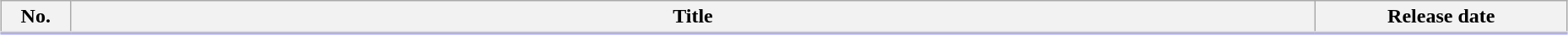<table class="wikitable" style="width:98%; margin:auto; background:#FFF;">
<tr style="border-bottom: 3px solid #CCF;">
<th style="width:3em;">No.</th>
<th>Title</th>
<th style="width:12em;">Release date</th>
</tr>
<tr>
</tr>
</table>
